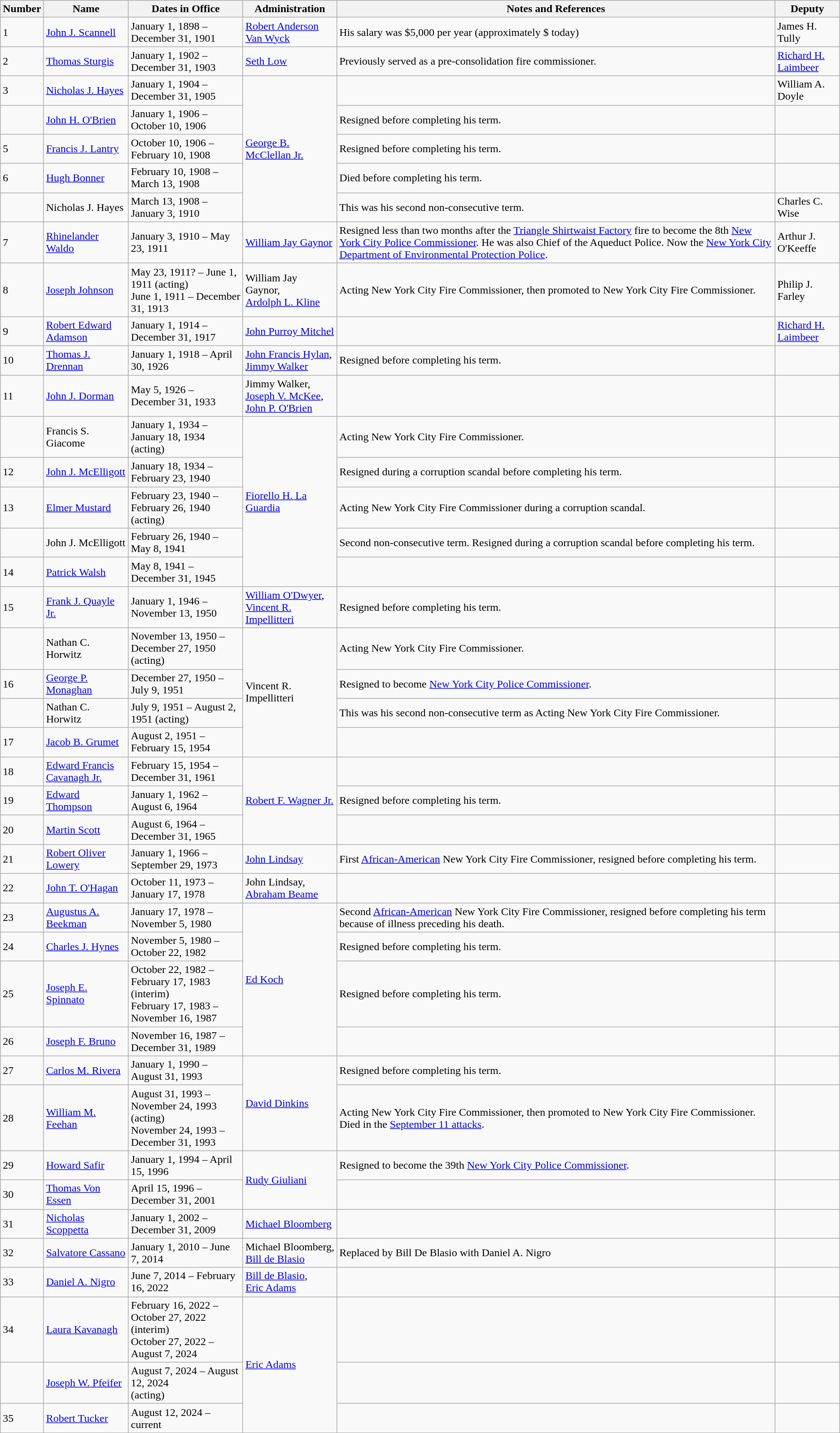<table class="wikitable">
<tr>
<th>Number</th>
<th>Name</th>
<th>Dates in Office</th>
<th>Administration</th>
<th>Notes and References</th>
<th>Deputy</th>
</tr>
<tr>
<td>1</td>
<td><a href='#'>John J. Scannell</a></td>
<td>January 1, 1898 – December 31, 1901</td>
<td><a href='#'>Robert Anderson Van Wyck</a></td>
<td>His salary was $5,000 per year (approximately $ today)</td>
<td>James H. Tully</td>
</tr>
<tr>
<td>2</td>
<td><a href='#'>Thomas Sturgis</a></td>
<td>January 1, 1902 – December 31, 1903</td>
<td><a href='#'>Seth Low</a></td>
<td>Previously served as a pre-consolidation fire commissioner.</td>
<td><a href='#'>Richard H. Laimbeer</a></td>
</tr>
<tr>
<td>3</td>
<td><a href='#'>Nicholas J. Hayes</a></td>
<td>January 1, 1904 – December 31, 1905</td>
<td rowspan=5><a href='#'>George B. McClellan Jr.</a></td>
<td></td>
<td>William A. Doyle</td>
</tr>
<tr>
<td 4></td>
<td><a href='#'>John H. O'Brien</a></td>
<td>January 1, 1906 – October 10, 1906</td>
<td>Resigned before completing his term.</td>
<td></td>
</tr>
<tr>
<td>5</td>
<td><a href='#'>Francis J. Lantry</a></td>
<td>October 10, 1906 – February 10, 1908</td>
<td>Resigned before completing his term.</td>
<td></td>
</tr>
<tr>
<td>6</td>
<td><a href='#'>Hugh Bonner</a></td>
<td>February 10, 1908 – March 13, 1908</td>
<td>Died before completing his term.</td>
<td></td>
</tr>
<tr>
<td></td>
<td>Nicholas J. Hayes</td>
<td>March 13, 1908 – January 3, 1910</td>
<td>This was his second non-consecutive term.</td>
<td>Charles C. Wise</td>
</tr>
<tr>
<td>7</td>
<td><a href='#'>Rhinelander Waldo</a></td>
<td>January 3, 1910 – May 23, 1911</td>
<td><a href='#'>William Jay Gaynor</a></td>
<td>Resigned less than two months after the <a href='#'>Triangle Shirtwaist Factory</a> fire to become the 8th <a href='#'>New York City Police Commissioner</a>. He was also Chief of the Aqueduct Police. Now the <a href='#'>New York City Department of Environmental Protection Police</a>. </td>
<td>Arthur J. O'Keeffe</td>
</tr>
<tr>
<td>8</td>
<td><a href='#'>Joseph Johnson</a></td>
<td>May 23, 1911? –  June 1, 1911 (acting)<br>June 1, 1911 – December 31, 1913</td>
<td>William Jay Gaynor,<br><a href='#'>Ardolph L. Kline</a></td>
<td>Acting New York City Fire Commissioner, then promoted to New York City Fire Commissioner.</td>
<td>Philip J. Farley</td>
</tr>
<tr>
<td>9</td>
<td><a href='#'>Robert Edward Adamson</a></td>
<td>January 1, 1914 – December 31, 1917</td>
<td><a href='#'>John Purroy Mitchel</a></td>
<td></td>
<td><a href='#'>Richard H. Laimbeer</a></td>
</tr>
<tr>
<td>10</td>
<td><a href='#'>Thomas J. Drennan</a></td>
<td>January 1, 1918 – April 30, 1926</td>
<td><a href='#'>John Francis Hylan</a>,<br><a href='#'>Jimmy Walker</a></td>
<td>Resigned before completing his term.</td>
<td></td>
</tr>
<tr>
<td>11</td>
<td><a href='#'>John J. Dorman</a></td>
<td>May 5, 1926 – December 31, 1933</td>
<td>Jimmy Walker,<br><a href='#'>Joseph V. McKee</a>,<br><a href='#'>John P. O'Brien</a></td>
<td></td>
<td></td>
</tr>
<tr>
<td></td>
<td>Francis S. Giacome</td>
<td>January 1, 1934 – January 18, 1934 (acting)</td>
<td rowspan=5><a href='#'>Fiorello H. La Guardia</a></td>
<td>Acting New York City Fire Commissioner.</td>
<td></td>
</tr>
<tr>
<td>12</td>
<td><a href='#'>John J. McElligott</a></td>
<td>January 18, 1934 – February 23, 1940</td>
<td>Resigned during a corruption scandal before completing his term.</td>
<td></td>
</tr>
<tr>
<td>13</td>
<td><a href='#'>Elmer Mustard</a></td>
<td>February 23, 1940 – February 26, 1940 (acting)</td>
<td>Acting New York City Fire Commissioner during a corruption scandal.</td>
<td></td>
</tr>
<tr>
<td></td>
<td>John J. McElligott</td>
<td>February 26, 1940 – May 8, 1941</td>
<td>Second non-consecutive term. Resigned during a corruption scandal before completing his term.</td>
<td></td>
</tr>
<tr>
<td>14</td>
<td><a href='#'>Patrick Walsh</a></td>
<td>May 8, 1941 – December 31, 1945</td>
<td></td>
<td></td>
</tr>
<tr>
<td>15</td>
<td><a href='#'>Frank J. Quayle Jr.</a></td>
<td>January 1, 1946 – November 13, 1950</td>
<td><a href='#'>William O'Dwyer</a>,<br><a href='#'>Vincent R. Impellitteri</a></td>
<td>Resigned before completing his term.</td>
<td></td>
</tr>
<tr>
<td></td>
<td>Nathan C. Horwitz</td>
<td>November 13, 1950 – December 27, 1950 (acting)</td>
<td rowspan=4>Vincent R. Impellitteri</td>
<td>Acting New York City Fire Commissioner.</td>
<td></td>
</tr>
<tr>
<td>16</td>
<td><a href='#'>George P. Monaghan</a></td>
<td>December 27, 1950 – July 9, 1951</td>
<td>Resigned to become <a href='#'>New York City Police Commissioner</a>.</td>
<td></td>
</tr>
<tr>
<td></td>
<td>Nathan C. Horwitz</td>
<td>July 9, 1951 – August 2, 1951 (acting)</td>
<td>This was his second non-consecutive term as Acting New York City Fire Commissioner.</td>
<td></td>
</tr>
<tr>
<td>17</td>
<td><a href='#'>Jacob B. Grumet</a></td>
<td>August 2, 1951 – February 15, 1954</td>
<td></td>
<td></td>
</tr>
<tr>
<td>18</td>
<td><a href='#'>Edward Francis Cavanagh Jr.</a></td>
<td>February 15, 1954 – December 31, 1961</td>
<td rowspan=3><a href='#'>Robert F. Wagner Jr.</a></td>
<td></td>
<td></td>
</tr>
<tr>
<td>19</td>
<td><a href='#'>Edward Thompson</a></td>
<td>January 1, 1962 – August 6, 1964</td>
<td>Resigned before completing his term.</td>
<td></td>
</tr>
<tr>
<td>20</td>
<td><a href='#'>Martin Scott</a></td>
<td>August 6, 1964 – December 31, 1965</td>
<td></td>
<td></td>
</tr>
<tr>
<td>21</td>
<td><a href='#'>Robert Oliver Lowery</a></td>
<td>January 1, 1966 – September 29, 1973</td>
<td><a href='#'>John Lindsay</a></td>
<td>First <a href='#'>African-American</a> New York City Fire Commissioner, resigned before completing his term.</td>
<td></td>
</tr>
<tr>
<td>22</td>
<td><a href='#'>John T. O'Hagan</a></td>
<td>October 11, 1973 – January 17, 1978</td>
<td>John Lindsay,<br><a href='#'>Abraham Beame</a></td>
<td></td>
<td></td>
</tr>
<tr>
<td>23</td>
<td><a href='#'>Augustus A. Beekman</a></td>
<td>January 17, 1978 – November 5, 1980</td>
<td rowspan=4><a href='#'>Ed Koch</a></td>
<td>Second <a href='#'>African-American</a> New York City Fire Commissioner, resigned before completing his term because of illness preceding his death.</td>
<td></td>
</tr>
<tr>
<td>24</td>
<td><a href='#'>Charles J. Hynes</a></td>
<td>November 5, 1980 – October 22, 1982</td>
<td>Resigned before completing his term.</td>
<td></td>
</tr>
<tr>
<td>25</td>
<td><a href='#'>Joseph E. Spinnato</a></td>
<td>October 22, 1982 – February 17, 1983 (interim)<br>February 17, 1983 – November 16, 1987</td>
<td>Resigned before completing his term.</td>
<td></td>
</tr>
<tr>
<td>26</td>
<td><a href='#'>Joseph F. Bruno</a></td>
<td>November 16, 1987 – December 31, 1989</td>
<td></td>
<td></td>
</tr>
<tr>
<td>27</td>
<td><a href='#'>Carlos M. Rivera</a></td>
<td>January 1, 1990 – August 31, 1993</td>
<td rowspan=2><a href='#'>David Dinkins</a></td>
<td>Resigned before completing his term.</td>
<td></td>
</tr>
<tr>
<td>28</td>
<td><a href='#'>William M. Feehan</a></td>
<td>August 31, 1993 – November 24, 1993 (acting)<br>November 24, 1993 – December 31, 1993</td>
<td>Acting New York City Fire Commissioner, then promoted to New York City Fire Commissioner. Died in the <a href='#'>September 11 attacks</a>.</td>
<td></td>
</tr>
<tr>
<td>29</td>
<td><a href='#'>Howard Safir</a></td>
<td>January 1, 1994 – April 15, 1996</td>
<td rowspan=2><a href='#'>Rudy Giuliani</a></td>
<td>Resigned to become the 39th <a href='#'>New York City Police Commissioner</a>.</td>
<td></td>
</tr>
<tr>
<td>30</td>
<td><a href='#'>Thomas Von Essen</a></td>
<td>April 15, 1996 – December 31, 2001</td>
<td></td>
<td></td>
</tr>
<tr>
<td>31</td>
<td><a href='#'>Nicholas Scoppetta</a></td>
<td>January 1, 2002 – December 31, 2009</td>
<td><a href='#'>Michael Bloomberg</a></td>
<td></td>
<td></td>
</tr>
<tr>
<td>32</td>
<td><a href='#'>Salvatore Cassano</a></td>
<td>January 1, 2010 – June 7, 2014</td>
<td>Michael Bloomberg,<br><a href='#'>Bill de Blasio</a></td>
<td>Replaced by Bill De Blasio with Daniel A. Nigro </td>
<td></td>
</tr>
<tr>
<td>33</td>
<td><a href='#'>Daniel A. Nigro</a></td>
<td>June 7, 2014 – February 16, 2022</td>
<td><a href='#'>Bill de Blasio</a>,<br><a href='#'>Eric Adams</a></td>
<td></td>
<td></td>
</tr>
<tr>
<td>34</td>
<td><a href='#'>Laura Kavanagh</a></td>
<td>February 16, 2022 – October 27, 2022 (interim)<br>October 27, 2022 – August 7, 2024</td>
<td rowspan=3><a href='#'>Eric Adams</a></td>
<td></td>
<td></td>
</tr>
<tr>
<td></td>
<td><a href='#'>Joseph W. Pfeifer</a></td>
<td>August 7, 2024 – August 12, 2024<br>(acting)</td>
<td></td>
<td></td>
</tr>
<tr>
<td>35</td>
<td><a href='#'>Robert Tucker</a></td>
<td>August 12, 2024 – current</td>
<td></td>
</tr>
</table>
